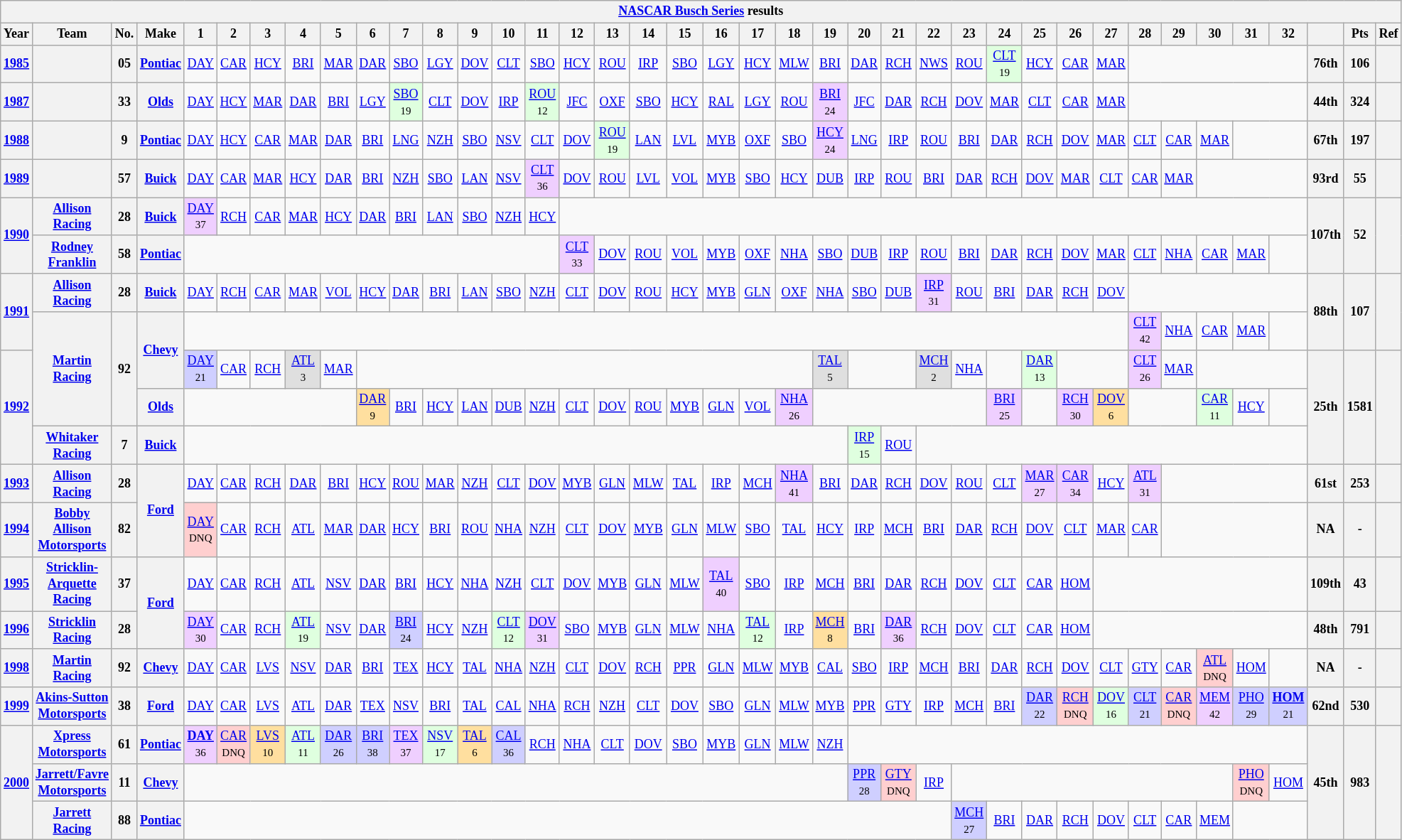<table class="wikitable" style="text-align:center; font-size:75%">
<tr>
<th colspan=42><a href='#'>NASCAR Busch Series</a> results</th>
</tr>
<tr>
<th>Year</th>
<th>Team</th>
<th>No.</th>
<th>Make</th>
<th>1</th>
<th>2</th>
<th>3</th>
<th>4</th>
<th>5</th>
<th>6</th>
<th>7</th>
<th>8</th>
<th>9</th>
<th>10</th>
<th>11</th>
<th>12</th>
<th>13</th>
<th>14</th>
<th>15</th>
<th>16</th>
<th>17</th>
<th>18</th>
<th>19</th>
<th>20</th>
<th>21</th>
<th>22</th>
<th>23</th>
<th>24</th>
<th>25</th>
<th>26</th>
<th>27</th>
<th>28</th>
<th>29</th>
<th>30</th>
<th>31</th>
<th>32</th>
<th></th>
<th>Pts</th>
<th>Ref</th>
</tr>
<tr>
<th><a href='#'>1985</a></th>
<th></th>
<th>05</th>
<th><a href='#'>Pontiac</a></th>
<td><a href='#'>DAY</a></td>
<td><a href='#'>CAR</a></td>
<td><a href='#'>HCY</a></td>
<td><a href='#'>BRI</a></td>
<td><a href='#'>MAR</a></td>
<td><a href='#'>DAR</a></td>
<td><a href='#'>SBO</a></td>
<td><a href='#'>LGY</a></td>
<td><a href='#'>DOV</a></td>
<td><a href='#'>CLT</a></td>
<td><a href='#'>SBO</a></td>
<td><a href='#'>HCY</a></td>
<td><a href='#'>ROU</a></td>
<td><a href='#'>IRP</a></td>
<td><a href='#'>SBO</a></td>
<td><a href='#'>LGY</a></td>
<td><a href='#'>HCY</a></td>
<td><a href='#'>MLW</a></td>
<td><a href='#'>BRI</a></td>
<td><a href='#'>DAR</a></td>
<td><a href='#'>RCH</a></td>
<td><a href='#'>NWS</a></td>
<td><a href='#'>ROU</a></td>
<td style="background:#DFFFDF;"><a href='#'>CLT</a><br><small>19</small></td>
<td><a href='#'>HCY</a></td>
<td><a href='#'>CAR</a></td>
<td><a href='#'>MAR</a></td>
<td colspan=5></td>
<th>76th</th>
<th>106</th>
<th></th>
</tr>
<tr>
<th><a href='#'>1987</a></th>
<th></th>
<th>33</th>
<th><a href='#'>Olds</a></th>
<td><a href='#'>DAY</a></td>
<td><a href='#'>HCY</a></td>
<td><a href='#'>MAR</a></td>
<td><a href='#'>DAR</a></td>
<td><a href='#'>BRI</a></td>
<td><a href='#'>LGY</a></td>
<td style="background:#DFFFDF;"><a href='#'>SBO</a><br><small>19</small></td>
<td><a href='#'>CLT</a></td>
<td><a href='#'>DOV</a></td>
<td><a href='#'>IRP</a></td>
<td style="background:#DFFFDF;"><a href='#'>ROU</a><br><small>12</small></td>
<td><a href='#'>JFC</a></td>
<td><a href='#'>OXF</a></td>
<td><a href='#'>SBO</a></td>
<td><a href='#'>HCY</a></td>
<td><a href='#'>RAL</a></td>
<td><a href='#'>LGY</a></td>
<td><a href='#'>ROU</a></td>
<td style="background:#EFCFFF;"><a href='#'>BRI</a><br><small>24</small></td>
<td><a href='#'>JFC</a></td>
<td><a href='#'>DAR</a></td>
<td><a href='#'>RCH</a></td>
<td><a href='#'>DOV</a></td>
<td><a href='#'>MAR</a></td>
<td><a href='#'>CLT</a></td>
<td><a href='#'>CAR</a></td>
<td><a href='#'>MAR</a></td>
<td colspan=5></td>
<th>44th</th>
<th>324</th>
<th></th>
</tr>
<tr>
<th><a href='#'>1988</a></th>
<th></th>
<th>9</th>
<th><a href='#'>Pontiac</a></th>
<td><a href='#'>DAY</a></td>
<td><a href='#'>HCY</a></td>
<td><a href='#'>CAR</a></td>
<td><a href='#'>MAR</a></td>
<td><a href='#'>DAR</a></td>
<td><a href='#'>BRI</a></td>
<td><a href='#'>LNG</a></td>
<td><a href='#'>NZH</a></td>
<td><a href='#'>SBO</a></td>
<td><a href='#'>NSV</a></td>
<td><a href='#'>CLT</a></td>
<td><a href='#'>DOV</a></td>
<td style="background:#DFFFDF;"><a href='#'>ROU</a><br><small>19</small></td>
<td><a href='#'>LAN</a></td>
<td><a href='#'>LVL</a></td>
<td><a href='#'>MYB</a></td>
<td><a href='#'>OXF</a></td>
<td><a href='#'>SBO</a></td>
<td style="background:#EFCFFF;"><a href='#'>HCY</a><br><small>24</small></td>
<td><a href='#'>LNG</a></td>
<td><a href='#'>IRP</a></td>
<td><a href='#'>ROU</a></td>
<td><a href='#'>BRI</a></td>
<td><a href='#'>DAR</a></td>
<td><a href='#'>RCH</a></td>
<td><a href='#'>DOV</a></td>
<td><a href='#'>MAR</a></td>
<td><a href='#'>CLT</a></td>
<td><a href='#'>CAR</a></td>
<td><a href='#'>MAR</a></td>
<td colspan=2></td>
<th>67th</th>
<th>197</th>
<th></th>
</tr>
<tr>
<th><a href='#'>1989</a></th>
<th></th>
<th>57</th>
<th><a href='#'>Buick</a></th>
<td><a href='#'>DAY</a></td>
<td><a href='#'>CAR</a></td>
<td><a href='#'>MAR</a></td>
<td><a href='#'>HCY</a></td>
<td><a href='#'>DAR</a></td>
<td><a href='#'>BRI</a></td>
<td><a href='#'>NZH</a></td>
<td><a href='#'>SBO</a></td>
<td><a href='#'>LAN</a></td>
<td><a href='#'>NSV</a></td>
<td style="background:#EFCFFF;"><a href='#'>CLT</a><br><small>36</small></td>
<td><a href='#'>DOV</a></td>
<td><a href='#'>ROU</a></td>
<td><a href='#'>LVL</a></td>
<td><a href='#'>VOL</a></td>
<td><a href='#'>MYB</a></td>
<td><a href='#'>SBO</a></td>
<td><a href='#'>HCY</a></td>
<td><a href='#'>DUB</a></td>
<td><a href='#'>IRP</a></td>
<td><a href='#'>ROU</a></td>
<td><a href='#'>BRI</a></td>
<td><a href='#'>DAR</a></td>
<td><a href='#'>RCH</a></td>
<td><a href='#'>DOV</a></td>
<td><a href='#'>MAR</a></td>
<td><a href='#'>CLT</a></td>
<td><a href='#'>CAR</a></td>
<td><a href='#'>MAR</a></td>
<td colspan=3></td>
<th>93rd</th>
<th>55</th>
<th></th>
</tr>
<tr>
<th rowspan=2><a href='#'>1990</a></th>
<th><a href='#'>Allison Racing</a></th>
<th>28</th>
<th><a href='#'>Buick</a></th>
<td style="background:#EFCFFF;"><a href='#'>DAY</a><br><small>37</small></td>
<td><a href='#'>RCH</a></td>
<td><a href='#'>CAR</a></td>
<td><a href='#'>MAR</a></td>
<td><a href='#'>HCY</a></td>
<td><a href='#'>DAR</a></td>
<td><a href='#'>BRI</a></td>
<td><a href='#'>LAN</a></td>
<td><a href='#'>SBO</a></td>
<td><a href='#'>NZH</a></td>
<td><a href='#'>HCY</a></td>
<td colspan=21></td>
<th rowspan=2>107th</th>
<th rowspan=2>52</th>
<th rowspan=2></th>
</tr>
<tr>
<th><a href='#'>Rodney Franklin</a></th>
<th>58</th>
<th><a href='#'>Pontiac</a></th>
<td colspan=11></td>
<td style="background:#EFCFFF;"><a href='#'>CLT</a><br><small>33</small></td>
<td><a href='#'>DOV</a></td>
<td><a href='#'>ROU</a></td>
<td><a href='#'>VOL</a></td>
<td><a href='#'>MYB</a></td>
<td><a href='#'>OXF</a></td>
<td><a href='#'>NHA</a></td>
<td><a href='#'>SBO</a></td>
<td><a href='#'>DUB</a></td>
<td><a href='#'>IRP</a></td>
<td><a href='#'>ROU</a></td>
<td><a href='#'>BRI</a></td>
<td><a href='#'>DAR</a></td>
<td><a href='#'>RCH</a></td>
<td><a href='#'>DOV</a></td>
<td><a href='#'>MAR</a></td>
<td><a href='#'>CLT</a></td>
<td><a href='#'>NHA</a></td>
<td><a href='#'>CAR</a></td>
<td><a href='#'>MAR</a></td>
<td></td>
</tr>
<tr>
<th rowspan=2><a href='#'>1991</a></th>
<th><a href='#'>Allison Racing</a></th>
<th>28</th>
<th><a href='#'>Buick</a></th>
<td><a href='#'>DAY</a></td>
<td><a href='#'>RCH</a></td>
<td><a href='#'>CAR</a></td>
<td><a href='#'>MAR</a></td>
<td><a href='#'>VOL</a></td>
<td><a href='#'>HCY</a></td>
<td><a href='#'>DAR</a></td>
<td><a href='#'>BRI</a></td>
<td><a href='#'>LAN</a></td>
<td><a href='#'>SBO</a></td>
<td><a href='#'>NZH</a></td>
<td><a href='#'>CLT</a></td>
<td><a href='#'>DOV</a></td>
<td><a href='#'>ROU</a></td>
<td><a href='#'>HCY</a></td>
<td><a href='#'>MYB</a></td>
<td><a href='#'>GLN</a></td>
<td><a href='#'>OXF</a></td>
<td><a href='#'>NHA</a></td>
<td><a href='#'>SBO</a></td>
<td><a href='#'>DUB</a></td>
<td style="background:#EFCFFF;"><a href='#'>IRP</a><br><small>31</small></td>
<td><a href='#'>ROU</a></td>
<td><a href='#'>BRI</a></td>
<td><a href='#'>DAR</a></td>
<td><a href='#'>RCH</a></td>
<td><a href='#'>DOV</a></td>
<td colspan=5></td>
<th rowspan=2>88th</th>
<th rowspan=2>107</th>
<th rowspan=2></th>
</tr>
<tr>
<th rowspan=3><a href='#'>Martin Racing</a></th>
<th rowspan=3>92</th>
<th rowspan=2><a href='#'>Chevy</a></th>
<td colspan=27></td>
<td style="background:#EFCFFF;"><a href='#'>CLT</a><br><small>42</small></td>
<td><a href='#'>NHA</a></td>
<td><a href='#'>CAR</a></td>
<td><a href='#'>MAR</a></td>
<td></td>
</tr>
<tr>
<th rowspan=3><a href='#'>1992</a></th>
<td style="background:#CFCFFF;"><a href='#'>DAY</a><br><small>21</small></td>
<td><a href='#'>CAR</a></td>
<td><a href='#'>RCH</a></td>
<td style="background:#DFDFDF;"><a href='#'>ATL</a><br><small>3</small></td>
<td><a href='#'>MAR</a></td>
<td colspan=13></td>
<td style="background:#DFDFDF;"><a href='#'>TAL</a><br><small>5</small></td>
<td colspan=2></td>
<td style="background:#DFDFDF;"><a href='#'>MCH</a><br><small>2</small></td>
<td><a href='#'>NHA</a></td>
<td></td>
<td style="background:#DFFFDF;"><a href='#'>DAR</a><br><small>13</small></td>
<td colspan=2></td>
<td style="background:#EFCFFF;"><a href='#'>CLT</a><br><small>26</small></td>
<td><a href='#'>MAR</a></td>
<td colspan=3></td>
<th rowspan=3>25th</th>
<th rowspan=3>1581</th>
<th rowspan=3></th>
</tr>
<tr>
<th><a href='#'>Olds</a></th>
<td colspan=5></td>
<td style="background:#FFDF9F;"><a href='#'>DAR</a><br><small>9</small></td>
<td><a href='#'>BRI</a></td>
<td><a href='#'>HCY</a></td>
<td><a href='#'>LAN</a></td>
<td><a href='#'>DUB</a></td>
<td><a href='#'>NZH</a></td>
<td><a href='#'>CLT</a></td>
<td><a href='#'>DOV</a></td>
<td><a href='#'>ROU</a></td>
<td><a href='#'>MYB</a></td>
<td><a href='#'>GLN</a></td>
<td><a href='#'>VOL</a></td>
<td style="background:#EFCFFF;"><a href='#'>NHA</a><br><small>26</small></td>
<td colspan=5></td>
<td style="background:#EFCFFF;"><a href='#'>BRI</a><br><small>25</small></td>
<td></td>
<td style="background:#EFCFFF;"><a href='#'>RCH</a><br><small>30</small></td>
<td style="background:#FFDF9F;"><a href='#'>DOV</a><br><small>6</small></td>
<td colspan=2></td>
<td style="background:#DFFFDF;"><a href='#'>CAR</a><br><small>11</small></td>
<td><a href='#'>HCY</a></td>
<td></td>
</tr>
<tr>
<th><a href='#'>Whitaker Racing</a></th>
<th>7</th>
<th><a href='#'>Buick</a></th>
<td colspan=19></td>
<td style="background:#DFFFDF;"><a href='#'>IRP</a><br><small>15</small></td>
<td><a href='#'>ROU</a></td>
<td colspan=11></td>
</tr>
<tr>
<th><a href='#'>1993</a></th>
<th><a href='#'>Allison Racing</a></th>
<th>28</th>
<th rowspan=2><a href='#'>Ford</a></th>
<td><a href='#'>DAY</a></td>
<td><a href='#'>CAR</a></td>
<td><a href='#'>RCH</a></td>
<td><a href='#'>DAR</a></td>
<td><a href='#'>BRI</a></td>
<td><a href='#'>HCY</a></td>
<td><a href='#'>ROU</a></td>
<td><a href='#'>MAR</a></td>
<td><a href='#'>NZH</a></td>
<td><a href='#'>CLT</a></td>
<td><a href='#'>DOV</a></td>
<td><a href='#'>MYB</a></td>
<td><a href='#'>GLN</a></td>
<td><a href='#'>MLW</a></td>
<td><a href='#'>TAL</a></td>
<td><a href='#'>IRP</a></td>
<td><a href='#'>MCH</a></td>
<td style="background:#EFCFFF;"><a href='#'>NHA</a><br><small>41</small></td>
<td><a href='#'>BRI</a></td>
<td><a href='#'>DAR</a></td>
<td><a href='#'>RCH</a></td>
<td><a href='#'>DOV</a></td>
<td><a href='#'>ROU</a></td>
<td><a href='#'>CLT</a></td>
<td style="background:#EFCFFF;"><a href='#'>MAR</a><br><small>27</small></td>
<td style="background:#EFCFFF;"><a href='#'>CAR</a><br><small>34</small></td>
<td><a href='#'>HCY</a></td>
<td style="background:#EFCFFF;"><a href='#'>ATL</a><br><small>31</small></td>
<td colspan=4></td>
<th>61st</th>
<th>253</th>
<th></th>
</tr>
<tr>
<th><a href='#'>1994</a></th>
<th><a href='#'>Bobby Allison Motorsports</a></th>
<th>82</th>
<td style="background:#FFCFCF;"><a href='#'>DAY</a><br><small>DNQ</small></td>
<td><a href='#'>CAR</a></td>
<td><a href='#'>RCH</a></td>
<td><a href='#'>ATL</a></td>
<td><a href='#'>MAR</a></td>
<td><a href='#'>DAR</a></td>
<td><a href='#'>HCY</a></td>
<td><a href='#'>BRI</a></td>
<td><a href='#'>ROU</a></td>
<td><a href='#'>NHA</a></td>
<td><a href='#'>NZH</a></td>
<td><a href='#'>CLT</a></td>
<td><a href='#'>DOV</a></td>
<td><a href='#'>MYB</a></td>
<td><a href='#'>GLN</a></td>
<td><a href='#'>MLW</a></td>
<td><a href='#'>SBO</a></td>
<td><a href='#'>TAL</a></td>
<td><a href='#'>HCY</a></td>
<td><a href='#'>IRP</a></td>
<td><a href='#'>MCH</a></td>
<td><a href='#'>BRI</a></td>
<td><a href='#'>DAR</a></td>
<td><a href='#'>RCH</a></td>
<td><a href='#'>DOV</a></td>
<td><a href='#'>CLT</a></td>
<td><a href='#'>MAR</a></td>
<td><a href='#'>CAR</a></td>
<td colspan=4></td>
<th>NA</th>
<th>-</th>
<th></th>
</tr>
<tr>
<th><a href='#'>1995</a></th>
<th><a href='#'>Stricklin-Arquette Racing</a></th>
<th>37</th>
<th rowspan=2><a href='#'>Ford</a></th>
<td><a href='#'>DAY</a></td>
<td><a href='#'>CAR</a></td>
<td><a href='#'>RCH</a></td>
<td><a href='#'>ATL</a></td>
<td><a href='#'>NSV</a></td>
<td><a href='#'>DAR</a></td>
<td><a href='#'>BRI</a></td>
<td><a href='#'>HCY</a></td>
<td><a href='#'>NHA</a></td>
<td><a href='#'>NZH</a></td>
<td><a href='#'>CLT</a></td>
<td><a href='#'>DOV</a></td>
<td><a href='#'>MYB</a></td>
<td><a href='#'>GLN</a></td>
<td><a href='#'>MLW</a></td>
<td style="background:#EFCFFF;"><a href='#'>TAL</a><br><small>40</small></td>
<td><a href='#'>SBO</a></td>
<td><a href='#'>IRP</a></td>
<td><a href='#'>MCH</a></td>
<td><a href='#'>BRI</a></td>
<td><a href='#'>DAR</a></td>
<td><a href='#'>RCH</a></td>
<td><a href='#'>DOV</a></td>
<td><a href='#'>CLT</a></td>
<td><a href='#'>CAR</a></td>
<td><a href='#'>HOM</a></td>
<td colspan=6></td>
<th>109th</th>
<th>43</th>
<th></th>
</tr>
<tr>
<th><a href='#'>1996</a></th>
<th><a href='#'>Stricklin Racing</a></th>
<th>28</th>
<td style="background:#EFCFFF;"><a href='#'>DAY</a><br><small>30</small></td>
<td><a href='#'>CAR</a></td>
<td><a href='#'>RCH</a></td>
<td style="background:#DFFFDF;"><a href='#'>ATL</a><br><small>19</small></td>
<td><a href='#'>NSV</a></td>
<td><a href='#'>DAR</a></td>
<td style="background:#CFCFFF;"><a href='#'>BRI</a><br><small>24</small></td>
<td><a href='#'>HCY</a></td>
<td><a href='#'>NZH</a></td>
<td style="background:#DFFFDF;"><a href='#'>CLT</a><br><small>12</small></td>
<td style="background:#EFCFFF;"><a href='#'>DOV</a><br><small>31</small></td>
<td><a href='#'>SBO</a></td>
<td><a href='#'>MYB</a></td>
<td><a href='#'>GLN</a></td>
<td><a href='#'>MLW</a></td>
<td><a href='#'>NHA</a></td>
<td style="background:#DFFFDF;"><a href='#'>TAL</a><br><small>12</small></td>
<td><a href='#'>IRP</a></td>
<td style="background:#FFDF9F;"><a href='#'>MCH</a><br><small>8</small></td>
<td><a href='#'>BRI</a></td>
<td style="background:#EFCFFF;"><a href='#'>DAR</a><br><small>36</small></td>
<td><a href='#'>RCH</a></td>
<td><a href='#'>DOV</a></td>
<td><a href='#'>CLT</a></td>
<td><a href='#'>CAR</a></td>
<td><a href='#'>HOM</a></td>
<td colspan=6></td>
<th>48th</th>
<th>791</th>
<th></th>
</tr>
<tr>
<th><a href='#'>1998</a></th>
<th><a href='#'>Martin Racing</a></th>
<th>92</th>
<th><a href='#'>Chevy</a></th>
<td><a href='#'>DAY</a></td>
<td><a href='#'>CAR</a></td>
<td><a href='#'>LVS</a></td>
<td><a href='#'>NSV</a></td>
<td><a href='#'>DAR</a></td>
<td><a href='#'>BRI</a></td>
<td><a href='#'>TEX</a></td>
<td><a href='#'>HCY</a></td>
<td><a href='#'>TAL</a></td>
<td><a href='#'>NHA</a></td>
<td><a href='#'>NZH</a></td>
<td><a href='#'>CLT</a></td>
<td><a href='#'>DOV</a></td>
<td><a href='#'>RCH</a></td>
<td><a href='#'>PPR</a></td>
<td><a href='#'>GLN</a></td>
<td><a href='#'>MLW</a></td>
<td><a href='#'>MYB</a></td>
<td><a href='#'>CAL</a></td>
<td><a href='#'>SBO</a></td>
<td><a href='#'>IRP</a></td>
<td><a href='#'>MCH</a></td>
<td><a href='#'>BRI</a></td>
<td><a href='#'>DAR</a></td>
<td><a href='#'>RCH</a></td>
<td><a href='#'>DOV</a></td>
<td><a href='#'>CLT</a></td>
<td><a href='#'>GTY</a></td>
<td><a href='#'>CAR</a></td>
<td style="background:#FFCFCF;"><a href='#'>ATL</a><br><small>DNQ</small></td>
<td><a href='#'>HOM</a></td>
<td></td>
<th>NA</th>
<th>-</th>
<th></th>
</tr>
<tr>
<th><a href='#'>1999</a></th>
<th><a href='#'>Akins-Sutton Motorsports</a></th>
<th>38</th>
<th><a href='#'>Ford</a></th>
<td><a href='#'>DAY</a></td>
<td><a href='#'>CAR</a></td>
<td><a href='#'>LVS</a></td>
<td><a href='#'>ATL</a></td>
<td><a href='#'>DAR</a></td>
<td><a href='#'>TEX</a></td>
<td><a href='#'>NSV</a></td>
<td><a href='#'>BRI</a></td>
<td><a href='#'>TAL</a></td>
<td><a href='#'>CAL</a></td>
<td><a href='#'>NHA</a></td>
<td><a href='#'>RCH</a></td>
<td><a href='#'>NZH</a></td>
<td><a href='#'>CLT</a></td>
<td><a href='#'>DOV</a></td>
<td><a href='#'>SBO</a></td>
<td><a href='#'>GLN</a></td>
<td><a href='#'>MLW</a></td>
<td><a href='#'>MYB</a></td>
<td><a href='#'>PPR</a></td>
<td><a href='#'>GTY</a></td>
<td><a href='#'>IRP</a></td>
<td><a href='#'>MCH</a></td>
<td><a href='#'>BRI</a></td>
<td style="background:#CFCFFF;"><a href='#'>DAR</a><br><small>22</small></td>
<td style="background:#FFCFCF;"><a href='#'>RCH</a><br><small>DNQ</small></td>
<td style="background:#DFFFDF;"><a href='#'>DOV</a><br><small>16</small></td>
<td style="background:#CFCFFF;"><a href='#'>CLT</a><br><small>21</small></td>
<td style="background:#FFCFCF;"><a href='#'>CAR</a><br><small>DNQ</small></td>
<td style="background:#EFCFFF;"><a href='#'>MEM</a><br><small>42</small></td>
<td style="background:#CFCFFF;"><a href='#'>PHO</a><br><small>29</small></td>
<td style="background:#CFCFFF;"><strong><a href='#'>HOM</a></strong><br><small>21</small></td>
<th>62nd</th>
<th>530</th>
<th></th>
</tr>
<tr>
<th rowspan=3><a href='#'>2000</a></th>
<th><a href='#'>Xpress Motorsports</a></th>
<th>61</th>
<th><a href='#'>Pontiac</a></th>
<td style="background:#EFCFFF;"><strong><a href='#'>DAY</a></strong><br><small>36</small></td>
<td style="background:#FFCFCF;"><a href='#'>CAR</a><br><small>DNQ</small></td>
<td style="background:#FFDF9F;"><a href='#'>LVS</a><br><small>10</small></td>
<td style="background:#DFFFDF;"><a href='#'>ATL</a><br><small>11</small></td>
<td style="background:#CFCFFF;"><a href='#'>DAR</a><br><small>26</small></td>
<td style="background:#CFCFFF;"><a href='#'>BRI</a><br><small>38</small></td>
<td style="background:#EFCFFF;"><a href='#'>TEX</a><br><small>37</small></td>
<td style="background:#DFFFDF;"><a href='#'>NSV</a><br><small>17</small></td>
<td style="background:#FFDF9F;"><a href='#'>TAL</a><br><small>6</small></td>
<td style="background:#CFCFFF;"><a href='#'>CAL</a><br><small>36</small></td>
<td><a href='#'>RCH</a></td>
<td><a href='#'>NHA</a></td>
<td><a href='#'>CLT</a></td>
<td><a href='#'>DOV</a></td>
<td><a href='#'>SBO</a></td>
<td><a href='#'>MYB</a></td>
<td><a href='#'>GLN</a></td>
<td><a href='#'>MLW</a></td>
<td><a href='#'>NZH</a></td>
<td colspan=13></td>
<th rowspan=3>45th</th>
<th rowspan=3>983</th>
<th rowspan=3></th>
</tr>
<tr>
<th><a href='#'>Jarrett/Favre Motorsports</a></th>
<th>11</th>
<th><a href='#'>Chevy</a></th>
<td colspan=19></td>
<td style="background:#CFCFFF;"><a href='#'>PPR</a><br><small>28</small></td>
<td style="background:#FFCFCF;"><a href='#'>GTY</a><br><small>DNQ</small></td>
<td><a href='#'>IRP</a></td>
<td colspan=8></td>
<td style="background:#FFCFCF;"><a href='#'>PHO</a><br><small>DNQ</small></td>
<td><a href='#'>HOM</a></td>
</tr>
<tr>
<th><a href='#'>Jarrett Racing</a></th>
<th>88</th>
<th><a href='#'>Pontiac</a></th>
<td colspan=22></td>
<td style="background:#CFCFFF;"><a href='#'>MCH</a><br><small>27</small></td>
<td><a href='#'>BRI</a></td>
<td><a href='#'>DAR</a></td>
<td><a href='#'>RCH</a></td>
<td><a href='#'>DOV</a></td>
<td><a href='#'>CLT</a></td>
<td><a href='#'>CAR</a></td>
<td><a href='#'>MEM</a></td>
<td colspan=2></td>
</tr>
</table>
